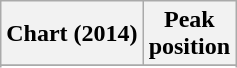<table class="wikitable sortable plainrowheaders">
<tr>
<th scope="col">Chart (2014)</th>
<th scope="col">Peak<br>position</th>
</tr>
<tr>
</tr>
<tr>
</tr>
</table>
